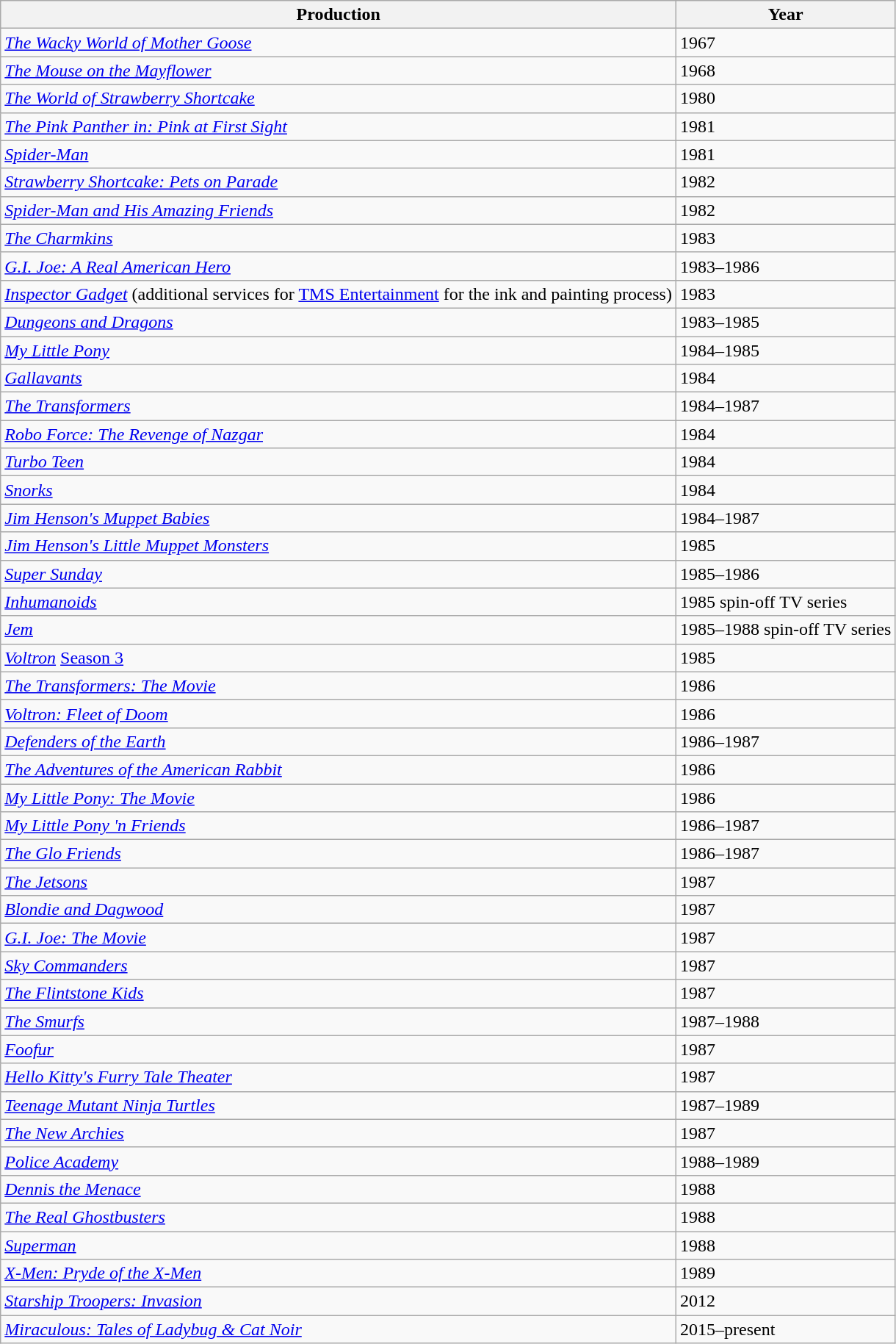<table class="wikitable sortable">
<tr>
<th>Production</th>
<th>Year</th>
</tr>
<tr>
<td><em><a href='#'>The Wacky World of Mother Goose</a></em></td>
<td>1967</td>
</tr>
<tr>
<td><em><a href='#'>The Mouse on the Mayflower</a></em></td>
<td>1968</td>
</tr>
<tr>
<td><em><a href='#'>The World of Strawberry Shortcake</a></em></td>
<td>1980</td>
</tr>
<tr>
<td><em><a href='#'>The Pink Panther in: Pink at First Sight</a></em></td>
<td>1981</td>
</tr>
<tr>
<td><em><a href='#'>Spider-Man</a></em></td>
<td>1981</td>
</tr>
<tr>
<td><em><a href='#'>Strawberry Shortcake: Pets on Parade</a></em></td>
<td>1982</td>
</tr>
<tr>
<td><em><a href='#'>Spider-Man and His Amazing Friends</a></em></td>
<td>1982</td>
</tr>
<tr>
<td><em><a href='#'>The Charmkins</a></em></td>
<td>1983</td>
</tr>
<tr>
<td><em><a href='#'>G.I. Joe: A Real American Hero</a></em></td>
<td>1983–1986</td>
</tr>
<tr>
<td><em><a href='#'>Inspector Gadget</a></em> (additional services for <a href='#'>TMS Entertainment</a> for the ink and painting process)</td>
<td>1983</td>
</tr>
<tr>
<td><em><a href='#'>Dungeons and Dragons</a></em></td>
<td>1983–1985</td>
</tr>
<tr>
<td><em><a href='#'>My Little Pony</a></em></td>
<td>1984–1985</td>
</tr>
<tr>
<td><em><a href='#'>Gallavants</a></em></td>
<td>1984</td>
</tr>
<tr>
<td><em><a href='#'>The Transformers</a></em></td>
<td>1984–1987</td>
</tr>
<tr>
<td><em><a href='#'>Robo Force: The Revenge of Nazgar</a></em></td>
<td>1984</td>
</tr>
<tr>
<td><em><a href='#'>Turbo Teen</a></em></td>
<td>1984</td>
</tr>
<tr>
<td><em><a href='#'>Snorks</a></em></td>
<td>1984</td>
</tr>
<tr>
<td><em><a href='#'>Jim Henson's Muppet Babies</a></em></td>
<td>1984–1987</td>
</tr>
<tr>
<td><em><a href='#'>Jim Henson's Little Muppet Monsters</a></em></td>
<td>1985</td>
</tr>
<tr>
<td><em><a href='#'>Super Sunday</a></em></td>
<td>1985–1986</td>
</tr>
<tr>
<td><em><a href='#'>Inhumanoids</a></em></td>
<td>1985 spin-off TV series</td>
</tr>
<tr>
<td><em><a href='#'>Jem</a></em></td>
<td>1985–1988 spin-off TV series</td>
</tr>
<tr>
<td><em><a href='#'>Voltron</a></em> <a href='#'>Season 3</a></td>
<td>1985</td>
</tr>
<tr>
<td><em><a href='#'>The Transformers: The Movie</a></em></td>
<td>1986</td>
</tr>
<tr>
<td><em><a href='#'>Voltron: Fleet of Doom</a></em></td>
<td>1986</td>
</tr>
<tr>
<td><em><a href='#'>Defenders of the Earth</a></em></td>
<td>1986–1987</td>
</tr>
<tr>
<td><em><a href='#'>The Adventures of the American Rabbit</a></em></td>
<td>1986</td>
</tr>
<tr>
<td><em><a href='#'>My Little Pony: The Movie</a></em></td>
<td>1986</td>
</tr>
<tr>
<td><em><a href='#'>My Little Pony 'n Friends</a></em></td>
<td>1986–1987</td>
</tr>
<tr>
<td><em><a href='#'>The Glo Friends</a></em></td>
<td>1986–1987</td>
</tr>
<tr>
<td><em><a href='#'>The Jetsons</a></em></td>
<td>1987</td>
</tr>
<tr>
<td><em><a href='#'>Blondie and Dagwood</a></em></td>
<td>1987</td>
</tr>
<tr>
<td><em><a href='#'>G.I. Joe: The Movie</a></em></td>
<td>1987</td>
</tr>
<tr>
<td><em><a href='#'>Sky Commanders</a></em></td>
<td>1987</td>
</tr>
<tr>
<td><em><a href='#'>The Flintstone Kids</a></em></td>
<td>1987</td>
</tr>
<tr>
<td><em><a href='#'>The Smurfs</a></em></td>
<td>1987–1988</td>
</tr>
<tr>
<td><em><a href='#'>Foofur</a></em></td>
<td>1987</td>
</tr>
<tr>
<td><em><a href='#'>Hello Kitty's Furry Tale Theater</a></em></td>
<td>1987</td>
</tr>
<tr>
<td><em><a href='#'>Teenage Mutant Ninja Turtles</a></em></td>
<td>1987–1989</td>
</tr>
<tr>
<td><em><a href='#'>The New Archies</a></em></td>
<td>1987</td>
</tr>
<tr>
<td><em><a href='#'>Police Academy</a></em></td>
<td>1988–1989</td>
</tr>
<tr>
<td><em><a href='#'>Dennis the Menace</a></em></td>
<td>1988</td>
</tr>
<tr>
<td><em><a href='#'>The Real Ghostbusters</a></em></td>
<td>1988</td>
</tr>
<tr>
<td><em><a href='#'>Superman</a></em></td>
<td>1988</td>
</tr>
<tr>
<td><em><a href='#'>X-Men: Pryde of the X-Men</a></em></td>
<td>1989</td>
</tr>
<tr>
<td><em><a href='#'>Starship Troopers: Invasion</a></em></td>
<td>2012</td>
</tr>
<tr>
<td><em><a href='#'>Miraculous: Tales of Ladybug & Cat Noir</a></em></td>
<td>2015–present</td>
</tr>
</table>
